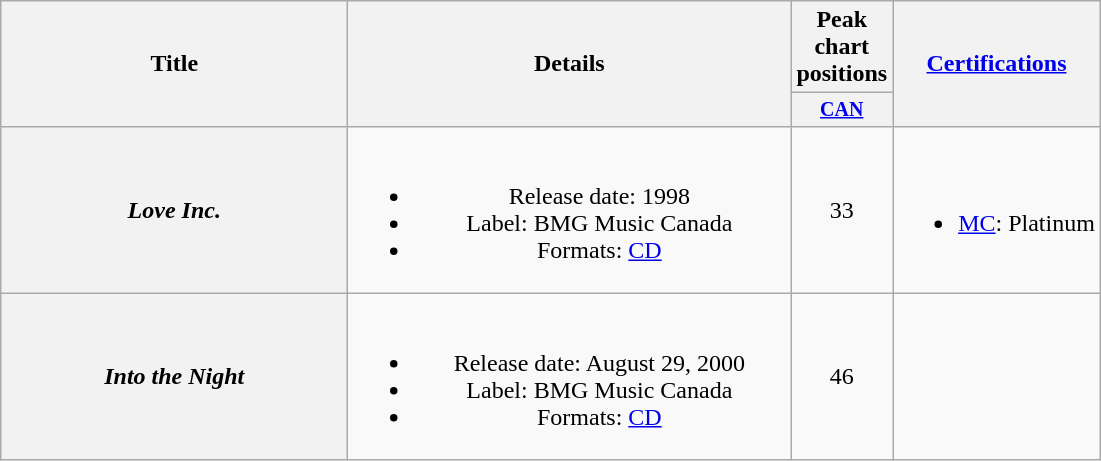<table class="wikitable plainrowheaders" style="text-align:center;">
<tr>
<th rowspan="2" style="width:14em;">Title</th>
<th rowspan="2" style="width:18em;">Details</th>
<th colspan="1">Peak chart positions</th>
<th rowspan="2"><a href='#'>Certifications</a></th>
</tr>
<tr style="font-size:smaller;">
<th style="width:45px;"><a href='#'>CAN</a><br></th>
</tr>
<tr>
<th scope="row"><em>Love Inc.</em></th>
<td><br><ul><li>Release date: 1998</li><li>Label: BMG Music Canada</li><li>Formats: <a href='#'>CD</a></li></ul></td>
<td>33</td>
<td><br><ul><li><a href='#'>MC</a>: Platinum</li></ul></td>
</tr>
<tr>
<th scope="row"><em>Into the Night</em></th>
<td><br><ul><li>Release date: August 29, 2000</li><li>Label: BMG Music Canada</li><li>Formats: <a href='#'>CD</a></li></ul></td>
<td>46</td>
<td></td>
</tr>
</table>
